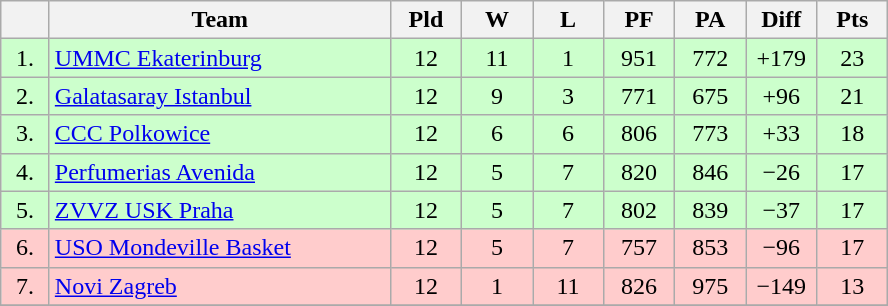<table class="wikitable" style="text-align:center">
<tr>
<th width=25></th>
<th width=220>Team</th>
<th width=40>Pld</th>
<th width=40>W</th>
<th width=40>L</th>
<th width=40>PF</th>
<th width=40>PA</th>
<th width=40>Diff</th>
<th width=40>Pts</th>
</tr>
<tr style="background:#ccffcc;">
<td>1.</td>
<td align=left> <a href='#'>UMMC Ekaterinburg</a></td>
<td>12</td>
<td>11</td>
<td>1</td>
<td>951</td>
<td>772</td>
<td>+179</td>
<td>23</td>
</tr>
<tr style="background:#ccffcc;">
<td>2.</td>
<td align=left> <a href='#'>Galatasaray Istanbul</a></td>
<td>12</td>
<td>9</td>
<td>3</td>
<td>771</td>
<td>675</td>
<td>+96</td>
<td>21</td>
</tr>
<tr style="background:#ccffcc;">
<td>3.</td>
<td align=left> <a href='#'>CCC Polkowice</a></td>
<td>12</td>
<td>6</td>
<td>6</td>
<td>806</td>
<td>773</td>
<td>+33</td>
<td>18</td>
</tr>
<tr style="background:#ccffcc;">
<td>4.</td>
<td align=left> <a href='#'>Perfumerias Avenida</a></td>
<td>12</td>
<td>5</td>
<td>7</td>
<td>820</td>
<td>846</td>
<td>−26</td>
<td>17</td>
</tr>
<tr style="background:#ccffcc;">
<td>5.</td>
<td align=left> <a href='#'>ZVVZ USK Praha</a></td>
<td>12</td>
<td>5</td>
<td>7</td>
<td>802</td>
<td>839</td>
<td>−37</td>
<td>17</td>
</tr>
<tr style="background:#ffcccc;">
<td>6.</td>
<td align=left> <a href='#'>USO Mondeville Basket</a></td>
<td>12</td>
<td>5</td>
<td>7</td>
<td>757</td>
<td>853</td>
<td>−96</td>
<td>17</td>
</tr>
<tr style="background:#ffcccc;">
<td>7.</td>
<td align=left> <a href='#'>Novi Zagreb</a></td>
<td>12</td>
<td>1</td>
<td>11</td>
<td>826</td>
<td>975</td>
<td>−149</td>
<td>13</td>
</tr>
<tr>
</tr>
</table>
